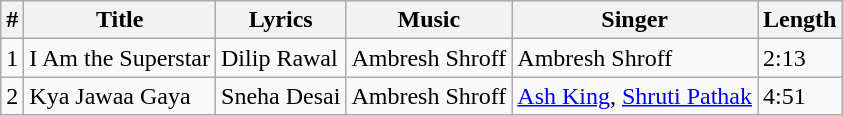<table class="wikitable">
<tr>
<th>#</th>
<th>Title</th>
<th>Lyrics</th>
<th>Music</th>
<th>Singer</th>
<th>Length</th>
</tr>
<tr>
<td>1</td>
<td>I Am the Superstar</td>
<td>Dilip Rawal</td>
<td>Ambresh Shroff</td>
<td>Ambresh Shroff</td>
<td>2:13</td>
</tr>
<tr>
<td>2</td>
<td>Kya Jawaa Gaya</td>
<td>Sneha Desai</td>
<td>Ambresh Shroff</td>
<td><a href='#'>Ash King</a>, <a href='#'>Shruti Pathak</a></td>
<td>4:51</td>
</tr>
</table>
